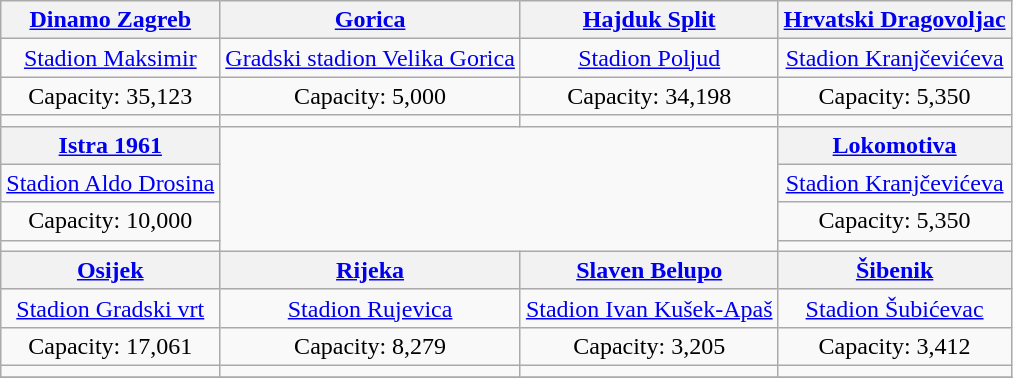<table class="wikitable" style="text-align:center;">
<tr>
<th><a href='#'>Dinamo Zagreb</a></th>
<th><a href='#'>Gorica</a></th>
<th><a href='#'>Hajduk Split</a></th>
<th><a href='#'>Hrvatski Dragovoljac</a></th>
</tr>
<tr>
<td><a href='#'>Stadion Maksimir</a></td>
<td><a href='#'>Gradski stadion Velika Gorica</a></td>
<td><a href='#'>Stadion Poljud</a></td>
<td><a href='#'>Stadion Kranjčevićeva</a></td>
</tr>
<tr>
<td>Capacity: 35,123</td>
<td>Capacity: 5,000</td>
<td>Capacity: 34,198</td>
<td>Capacity: 5,350</td>
</tr>
<tr>
<td></td>
<td></td>
<td></td>
<td></td>
</tr>
<tr>
<th><a href='#'>Istra 1961</a></th>
<td colspan="2" rowspan="4"><br>
</td>
<th><a href='#'>Lokomotiva</a></th>
</tr>
<tr>
<td><a href='#'>Stadion Aldo Drosina</a></td>
<td><a href='#'>Stadion Kranjčevićeva</a></td>
</tr>
<tr>
<td>Capacity: 10,000</td>
<td>Capacity: 5,350</td>
</tr>
<tr>
<td></td>
<td></td>
</tr>
<tr>
<th><a href='#'>Osijek</a></th>
<th><a href='#'>Rijeka</a></th>
<th><a href='#'>Slaven Belupo</a></th>
<th><a href='#'>Šibenik</a></th>
</tr>
<tr>
<td><a href='#'>Stadion Gradski vrt</a></td>
<td><a href='#'>Stadion Rujevica</a></td>
<td><a href='#'>Stadion Ivan Kušek-Apaš</a></td>
<td><a href='#'>Stadion Šubićevac</a></td>
</tr>
<tr>
<td>Capacity: 17,061</td>
<td>Capacity: 8,279</td>
<td>Capacity: 3,205</td>
<td>Capacity: 3,412</td>
</tr>
<tr>
<td></td>
<td></td>
<td></td>
<td></td>
</tr>
<tr>
</tr>
</table>
